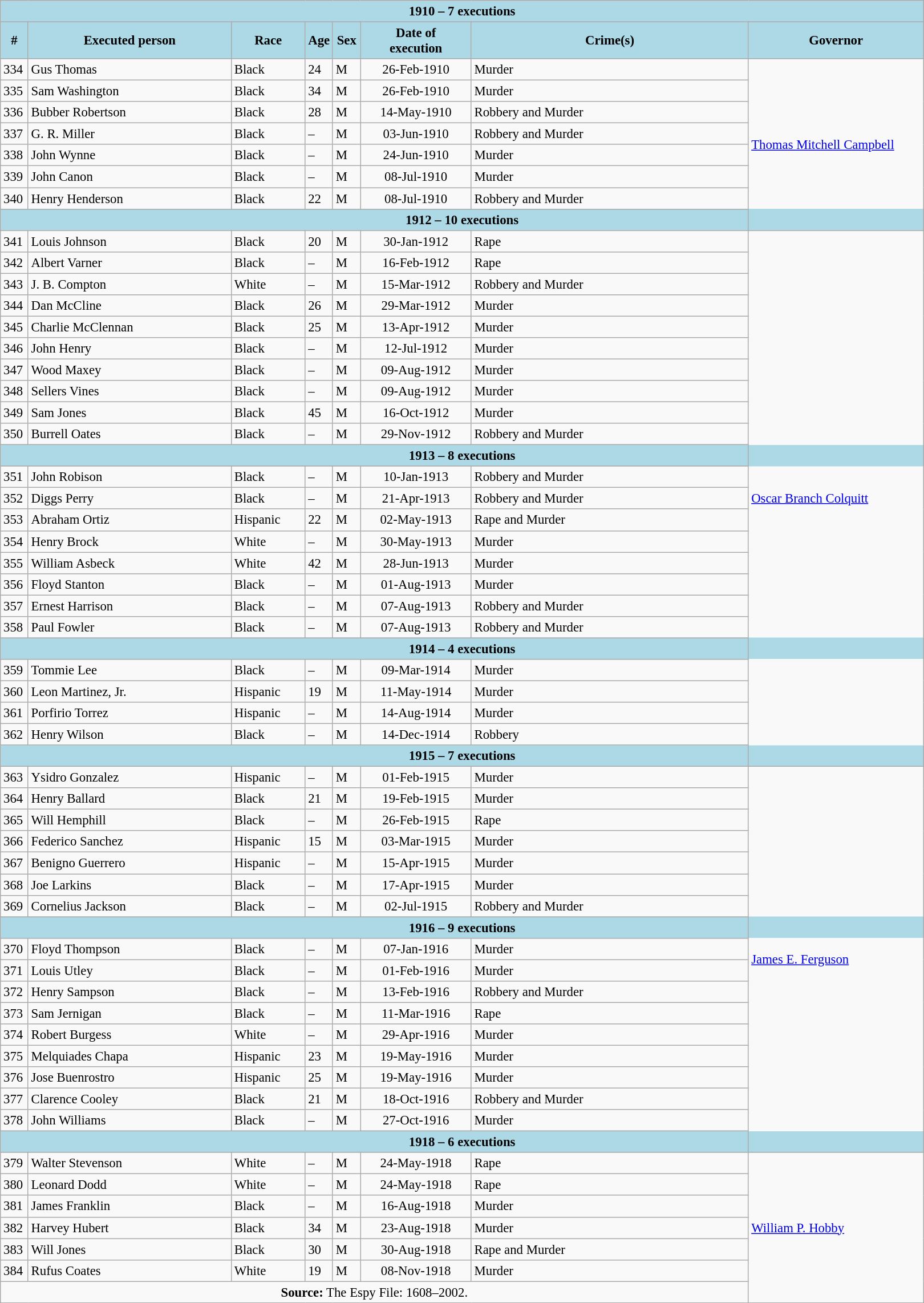<table class="wikitable" style="font-size:95%; ">
<tr>
<th colspan="8" style="background-color:#ADD8E6">1910 – 7 executions</th>
</tr>
<tr>
<th style="background-color:#ADD8E6" width="3%">#</th>
<th style="background-color:#ADD8E6" width="22%">Executed person</th>
<th style="background-color:#ADD8E6" width="8%">Race</th>
<th style="background-color:#ADD8E6" width="3%">Age</th>
<th style="background-color:#ADD8E6" width="3%">Sex</th>
<th style="background-color:#ADD8E6" width="12%">Date of <br>execution</th>
<th style="background-color:#ADD8E6" width="30%">Crime(s)</th>
<th style="background-color:#ADD8E6" width="30%">Governor</th>
</tr>
<tr>
<td>334</td>
<td>Gus Thomas</td>
<td>Black</td>
<td>24</td>
<td>M</td>
<td align=center>26-Feb-1910</td>
<td>Murder</td>
<td Rowspan="8"><a href='#'>Thomas Mitchell Campbell</a></td>
</tr>
<tr>
<td>335</td>
<td>Sam Washington</td>
<td>Black</td>
<td>34</td>
<td>M</td>
<td align=center>26-Feb-1910</td>
<td>Murder</td>
</tr>
<tr>
<td>336</td>
<td>Bubber Robertson</td>
<td>Black</td>
<td>28</td>
<td>M</td>
<td align=center>14-May-1910</td>
<td>Robbery and Murder</td>
</tr>
<tr>
<td>337</td>
<td>G. R. Miller</td>
<td>Black</td>
<td>–</td>
<td>M</td>
<td align=center>03-Jun-1910</td>
<td>Robbery and Murder</td>
</tr>
<tr>
<td>338</td>
<td>John Wynne</td>
<td>Black</td>
<td>–</td>
<td>M</td>
<td align=center>24-Jun-1910</td>
<td>Murder</td>
</tr>
<tr>
<td>339</td>
<td>John Canon</td>
<td>Black</td>
<td>–</td>
<td>M</td>
<td align=center>08-Jul-1910</td>
<td>Murder</td>
</tr>
<tr>
<td>340</td>
<td>Henry Henderson</td>
<td>Black</td>
<td>22</td>
<td>M</td>
<td align=center>08-Jul-1910</td>
<td>Robbery and Murder</td>
</tr>
<tr>
<th colspan="8" style="background-color:#ADD8E6">1912 – 10 executions</th>
</tr>
<tr>
<td>341</td>
<td>Louis Johnson</td>
<td>Black</td>
<td>20</td>
<td>M</td>
<td align=center>30-Jan-1912</td>
<td>Rape</td>
<td Rowspan ="25"><a href='#'>Oscar Branch Colquitt</a></td>
</tr>
<tr>
<td>342</td>
<td>Albert Varner</td>
<td>Black</td>
<td>–</td>
<td>M</td>
<td align=center>16-Feb-1912</td>
<td>Rape</td>
</tr>
<tr>
<td>343</td>
<td>J. B. Compton</td>
<td>White</td>
<td>–</td>
<td>M</td>
<td align=center>15-Mar-1912</td>
<td>Robbery and Murder</td>
</tr>
<tr>
<td>344</td>
<td>Dan McCline</td>
<td>Black</td>
<td>26</td>
<td>M</td>
<td align=center>29-Mar-1912</td>
<td>Murder</td>
</tr>
<tr>
<td>345</td>
<td>Charlie McClennan</td>
<td>Black</td>
<td>25</td>
<td>M</td>
<td align=center>13-Apr-1912</td>
<td>Murder</td>
</tr>
<tr>
<td>346</td>
<td>John Henry</td>
<td>Black</td>
<td>–</td>
<td>M</td>
<td align=center>12-Jul-1912</td>
<td>Murder</td>
</tr>
<tr>
<td>347</td>
<td>Wood Maxey</td>
<td>Black</td>
<td>–</td>
<td>M</td>
<td align=center>09-Aug-1912</td>
<td>Murder</td>
</tr>
<tr>
<td>348</td>
<td>Sellers Vines</td>
<td>Black</td>
<td>–</td>
<td>M</td>
<td align=center>09-Aug-1912</td>
<td>Murder</td>
</tr>
<tr>
<td>349</td>
<td>Sam Jones</td>
<td>Black</td>
<td>45</td>
<td>M</td>
<td align=center>16-Oct-1912</td>
<td>Murder</td>
</tr>
<tr>
<td>350</td>
<td>Burrell Oates</td>
<td>Black</td>
<td>–</td>
<td>M</td>
<td align=center>29-Nov-1912</td>
<td>Robbery and Murder</td>
</tr>
<tr>
<th colspan="8" style="background-color:#ADD8E6">1913 – 8 executions</th>
</tr>
<tr>
<td>351</td>
<td>John Robison</td>
<td>Black</td>
<td>–</td>
<td>M</td>
<td align=center>10-Jan-1913</td>
<td>Robbery and Murder</td>
</tr>
<tr>
<td>352</td>
<td>Diggs Perry</td>
<td>Black</td>
<td>–</td>
<td>M</td>
<td align=center>21-Apr-1913</td>
<td>Robbery and Murder</td>
</tr>
<tr>
<td>353</td>
<td>Abraham Ortiz</td>
<td>Hispanic</td>
<td>22</td>
<td>M</td>
<td align=center>02-May-1913</td>
<td>Rape and Murder</td>
</tr>
<tr>
<td>354</td>
<td>Henry Brock</td>
<td>White</td>
<td>–</td>
<td>M</td>
<td align=center>30-May-1913</td>
<td>Murder</td>
</tr>
<tr>
<td>355</td>
<td>William Asbeck</td>
<td>White</td>
<td>42</td>
<td>M</td>
<td align=center>28-Jun-1913</td>
<td>Murder</td>
</tr>
<tr>
<td>356</td>
<td>Floyd Stanton</td>
<td>Black</td>
<td>–</td>
<td>M</td>
<td align=center>01-Aug-1913</td>
<td>Murder</td>
</tr>
<tr>
<td>357</td>
<td>Ernest Harrison</td>
<td>Black</td>
<td>–</td>
<td>M</td>
<td align=center>07-Aug-1913</td>
<td>Robbery and Murder</td>
</tr>
<tr>
<td>358</td>
<td>Paul Fowler</td>
<td>Black</td>
<td>–</td>
<td>M</td>
<td align=center>07-Aug-1913</td>
<td>Robbery and Murder</td>
</tr>
<tr>
<th colspan="8" style="background-color:#ADD8E6">1914 – 4 executions</th>
</tr>
<tr>
<td>359</td>
<td>Tommie Lee</td>
<td>Black</td>
<td>–</td>
<td>M</td>
<td align=center>09-Mar-1914</td>
<td>Murder</td>
</tr>
<tr>
<td>360</td>
<td>Leon Martinez, Jr.</td>
<td>Hispanic</td>
<td>19</td>
<td>M</td>
<td align=center>11-May-1914</td>
<td>Murder</td>
</tr>
<tr>
<td>361</td>
<td>Porfirio Torrez</td>
<td>Hispanic</td>
<td>–</td>
<td>M</td>
<td align=center>14-Aug-1914</td>
<td>Murder</td>
</tr>
<tr>
<td>362</td>
<td>Henry Wilson</td>
<td>Black</td>
<td>–</td>
<td>M</td>
<td align=center>14-Dec-1914</td>
<td>Robbery</td>
</tr>
<tr>
<th colspan="8" style="background-color:#ADD8E6">1915 – 7 executions</th>
</tr>
<tr>
<td>363</td>
<td>Ysidro Gonzalez</td>
<td>Hispanic</td>
<td>–</td>
<td>M</td>
<td align=center>01-Feb-1915</td>
<td>Murder</td>
<td Rowspan="18"><a href='#'>James E. Ferguson</a></td>
</tr>
<tr>
<td>364</td>
<td>Henry Ballard</td>
<td>Black</td>
<td>21</td>
<td>M</td>
<td align=center>19-Feb-1915</td>
<td>Murder</td>
</tr>
<tr>
<td>365</td>
<td>Will Hemphill</td>
<td>Black</td>
<td>–</td>
<td>M</td>
<td align=center>26-Feb-1915</td>
<td>Rape</td>
</tr>
<tr>
<td>366</td>
<td>Federico Sanchez</td>
<td>Hispanic</td>
<td>15</td>
<td>M</td>
<td align=center>03-Mar-1915</td>
<td>Murder</td>
</tr>
<tr>
<td>367</td>
<td>Benigno Guerrero</td>
<td>Hispanic</td>
<td>–</td>
<td>M</td>
<td align=center>15-Apr-1915</td>
<td>Murder</td>
</tr>
<tr>
<td>368</td>
<td>Joe Larkins</td>
<td>Black</td>
<td>–</td>
<td>M</td>
<td align=center>17-Apr-1915</td>
<td>Murder</td>
</tr>
<tr>
<td>369</td>
<td>Cornelius Jackson</td>
<td>Black</td>
<td>–</td>
<td>M</td>
<td align=center>02-Jul-1915</td>
<td>Robbery and Murder</td>
</tr>
<tr>
<th colspan="8" style="background-color:#ADD8E6">1916 – 9 executions</th>
</tr>
<tr>
<td>370</td>
<td>Floyd Thompson</td>
<td>Black</td>
<td>–</td>
<td>M</td>
<td align=center>07-Jan-1916</td>
<td>Murder</td>
</tr>
<tr>
<td>371</td>
<td>Louis Utley</td>
<td>Black</td>
<td>–</td>
<td>M</td>
<td align=center>01-Feb-1916</td>
<td>Murder</td>
</tr>
<tr>
<td>372</td>
<td>Henry Sampson</td>
<td>Black</td>
<td>–</td>
<td>M</td>
<td align=center>13-Feb-1916</td>
<td>Robbery and Murder</td>
</tr>
<tr>
<td>373</td>
<td>Sam Jernigan</td>
<td>Black</td>
<td>–</td>
<td>M</td>
<td align=center>11-Mar-1916</td>
<td>Rape</td>
</tr>
<tr>
<td>374</td>
<td>Robert Burgess</td>
<td>White</td>
<td>–</td>
<td>M</td>
<td align=center>29-Apr-1916</td>
<td>Murder</td>
</tr>
<tr>
<td>375</td>
<td>Melquiades Chapa</td>
<td>Hispanic</td>
<td>23</td>
<td>M</td>
<td align=center>19-May-1916</td>
<td>Murder</td>
</tr>
<tr>
<td>376</td>
<td>Jose Buenrostro</td>
<td>Hispanic</td>
<td>25</td>
<td>M</td>
<td align=center>19-May-1916</td>
<td>Murder</td>
</tr>
<tr>
<td>377</td>
<td>Clarence Cooley</td>
<td>Black</td>
<td>21</td>
<td>M</td>
<td align=center>18-Oct-1916</td>
<td>Robbery and Murder</td>
</tr>
<tr>
<td>378</td>
<td>John Williams</td>
<td>Black</td>
<td>–</td>
<td>M</td>
<td align=center>27-Oct-1916</td>
<td>Murder</td>
</tr>
<tr>
<th colspan="8" style="background-color:#ADD8E6">1918 – 6 executions</th>
</tr>
<tr>
<td>379</td>
<td>Walter Stevenson</td>
<td>White</td>
<td>–</td>
<td>M</td>
<td align=center>24-May-1918</td>
<td>Rape</td>
<td Rowspan="7"><a href='#'>William P. Hobby</a></td>
</tr>
<tr>
<td>380</td>
<td>Leonard Dodd</td>
<td>White</td>
<td>–</td>
<td>M</td>
<td align=center>24-May-1918</td>
<td>Rape</td>
</tr>
<tr>
<td>381</td>
<td>James Franklin</td>
<td>Black</td>
<td>–</td>
<td>M</td>
<td align=center>16-Aug-1918</td>
<td>Murder</td>
</tr>
<tr>
<td>382</td>
<td>Harvey Hubert</td>
<td>Black</td>
<td>34</td>
<td>M</td>
<td align=center>23-Aug-1918</td>
<td>Murder</td>
</tr>
<tr>
<td>383</td>
<td>Will Jones</td>
<td>Black</td>
<td>30</td>
<td>M</td>
<td align=center>30-Aug-1918</td>
<td>Rape and Murder</td>
</tr>
<tr>
<td>384</td>
<td>Rufus Coates</td>
<td>White</td>
<td>19</td>
<td>M</td>
<td align=center>08-Nov-1918</td>
<td>Murder</td>
</tr>
<tr>
<td colspan=7 style="text-align:center;"><strong>Source:</strong> The Espy File: 1608–2002.</td>
</tr>
</table>
